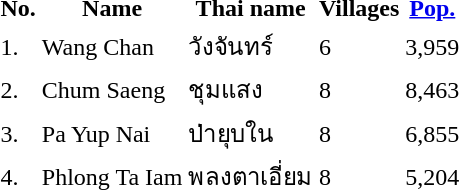<table>
<tr>
<th>No.</th>
<th>Name</th>
<th>Thai name</th>
<th>Villages</th>
<th><a href='#'>Pop.</a></th>
</tr>
<tr>
<td>1.</td>
<td>Wang Chan</td>
<td>วังจันทร์</td>
<td>6</td>
<td>3,959</td>
<td></td>
</tr>
<tr>
<td>2.</td>
<td>Chum Saeng</td>
<td>ชุมแสง</td>
<td>8</td>
<td>8,463</td>
<td></td>
</tr>
<tr>
<td>3.</td>
<td>Pa Yup Nai</td>
<td>ป่ายุบใน</td>
<td>8</td>
<td>6,855</td>
<td></td>
</tr>
<tr>
<td>4.</td>
<td>Phlong Ta Iam</td>
<td>พลงตาเอี่ยม</td>
<td>8</td>
<td>5,204</td>
<td></td>
</tr>
</table>
